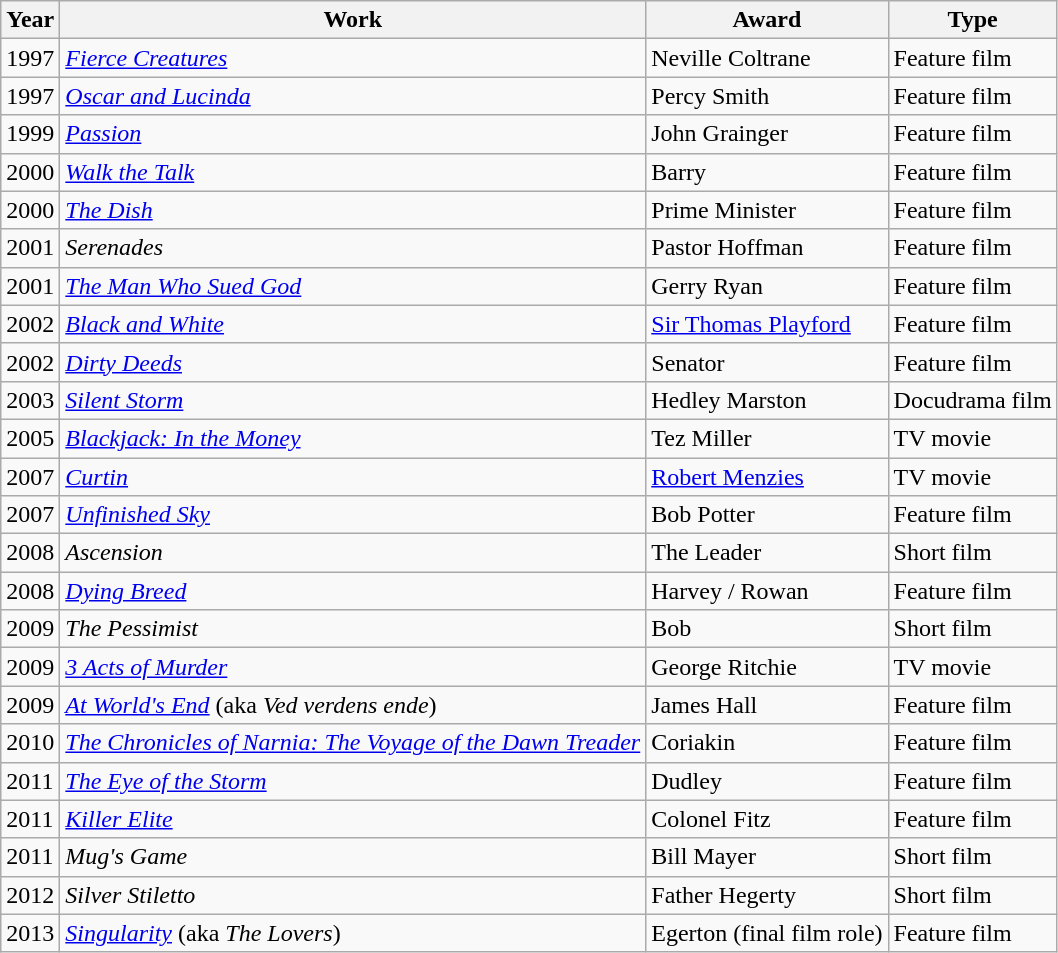<table class=wikitable>
<tr>
<th>Year</th>
<th>Work</th>
<th>Award</th>
<th>Type</th>
</tr>
<tr>
<td>1997</td>
<td><em><a href='#'>Fierce Creatures</a></em></td>
<td>Neville Coltrane</td>
<td>Feature film</td>
</tr>
<tr>
<td>1997</td>
<td><em><a href='#'>Oscar and Lucinda</a></em></td>
<td>Percy Smith</td>
<td>Feature film</td>
</tr>
<tr>
<td>1999</td>
<td><em><a href='#'>Passion</a></em></td>
<td>John Grainger</td>
<td>Feature film</td>
</tr>
<tr>
<td>2000</td>
<td><em><a href='#'>Walk the Talk</a></em></td>
<td>Barry</td>
<td>Feature film</td>
</tr>
<tr>
<td>2000</td>
<td><em><a href='#'>The Dish</a></em></td>
<td>Prime Minister</td>
<td>Feature film</td>
</tr>
<tr>
<td>2001</td>
<td><em>Serenades</em></td>
<td>Pastor Hoffman</td>
<td>Feature film</td>
</tr>
<tr>
<td>2001</td>
<td><em><a href='#'>The Man Who Sued God</a></em></td>
<td>Gerry Ryan</td>
<td>Feature film</td>
</tr>
<tr>
<td>2002</td>
<td><em><a href='#'>Black and White</a></em></td>
<td><a href='#'>Sir Thomas Playford</a></td>
<td>Feature film</td>
</tr>
<tr>
<td>2002</td>
<td><em><a href='#'>Dirty Deeds</a></em></td>
<td>Senator</td>
<td>Feature film</td>
</tr>
<tr>
<td>2003</td>
<td><em><a href='#'>Silent Storm</a></em></td>
<td>Hedley Marston</td>
<td>Docudrama film</td>
</tr>
<tr>
<td>2005</td>
<td><em><a href='#'>Blackjack: In the Money</a></em></td>
<td>Tez Miller</td>
<td>TV movie</td>
</tr>
<tr>
<td>2007</td>
<td><em><a href='#'>Curtin</a></em></td>
<td><a href='#'>Robert Menzies</a></td>
<td>TV movie</td>
</tr>
<tr>
<td>2007</td>
<td><em><a href='#'>Unfinished Sky</a></em></td>
<td>Bob Potter</td>
<td>Feature film</td>
</tr>
<tr>
<td>2008</td>
<td><em>Ascension</em></td>
<td>The Leader</td>
<td>Short film</td>
</tr>
<tr>
<td>2008</td>
<td><em><a href='#'>Dying Breed</a></em></td>
<td>Harvey / Rowan</td>
<td>Feature film</td>
</tr>
<tr>
<td>2009</td>
<td><em>The Pessimist</em></td>
<td>Bob</td>
<td>Short film</td>
</tr>
<tr>
<td>2009</td>
<td><em><a href='#'>3 Acts of Murder</a></em></td>
<td>George Ritchie</td>
<td>TV movie</td>
</tr>
<tr>
<td>2009</td>
<td><em><a href='#'>At World's End</a></em> (aka <em>Ved verdens ende</em>)</td>
<td>James Hall</td>
<td>Feature film</td>
</tr>
<tr>
<td>2010</td>
<td><em><a href='#'>The Chronicles of Narnia: The Voyage of the Dawn Treader</a></em></td>
<td>Coriakin</td>
<td>Feature film</td>
</tr>
<tr>
<td>2011</td>
<td><em><a href='#'>The Eye of the Storm</a></em></td>
<td>Dudley</td>
<td>Feature film</td>
</tr>
<tr>
<td>2011</td>
<td><em><a href='#'>Killer Elite</a></em></td>
<td>Colonel Fitz</td>
<td>Feature film</td>
</tr>
<tr>
<td>2011</td>
<td><em>Mug's Game</em></td>
<td>Bill Mayer</td>
<td>Short film</td>
</tr>
<tr>
<td>2012</td>
<td><em>Silver Stiletto</em></td>
<td>Father Hegerty</td>
<td>Short film</td>
</tr>
<tr>
<td>2013</td>
<td><em><a href='#'>Singularity</a></em> (aka <em>The Lovers</em>)</td>
<td>Egerton (final film role)</td>
<td>Feature film</td>
</tr>
</table>
